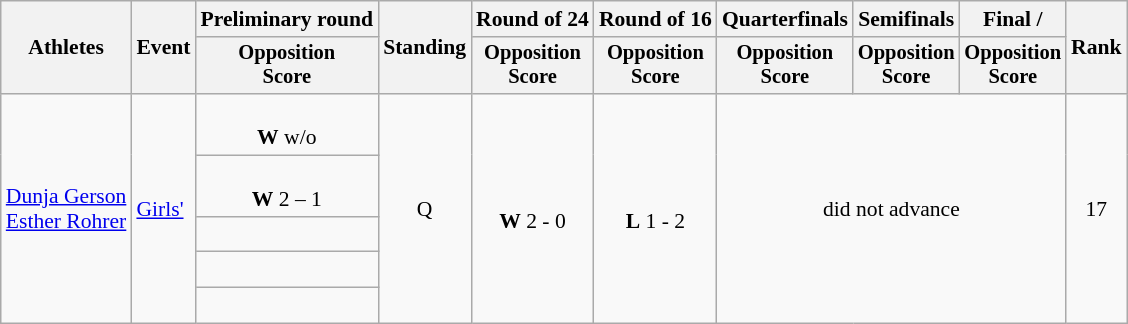<table class=wikitable style="font-size:90%">
<tr>
<th rowspan="2">Athletes</th>
<th rowspan="2">Event</th>
<th>Preliminary round</th>
<th rowspan="2">Standing</th>
<th>Round of 24</th>
<th>Round of 16</th>
<th>Quarterfinals</th>
<th>Semifinals</th>
<th>Final / </th>
<th rowspan=2>Rank</th>
</tr>
<tr style="font-size:95%">
<th>Opposition<br>Score</th>
<th>Opposition<br>Score</th>
<th>Opposition<br>Score</th>
<th>Opposition<br>Score</th>
<th>Opposition<br>Score</th>
<th>Opposition<br>Score</th>
</tr>
<tr align=center>
<td align=left rowspan=5><a href='#'>Dunja Gerson</a><br><a href='#'>Esther Rohrer</a></td>
<td align=left rowspan=5><a href='#'>Girls'</a></td>
<td><br><strong>W</strong> w/o</td>
<td rowspan=5>Q</td>
<td rowspan=5><br><strong>W</strong> 2 - 0</td>
<td rowspan=5><br><strong>L</strong> 1 - 2</td>
<td rowspan=5 colspan=3>did not advance</td>
<td rowspan=5>17</td>
</tr>
<tr align=center>
<td><br><strong>W</strong> 2 – 1</td>
</tr>
<tr align=center>
<td><br></td>
</tr>
<tr align=center>
<td><br></td>
</tr>
<tr align=center>
<td><br></td>
</tr>
</table>
